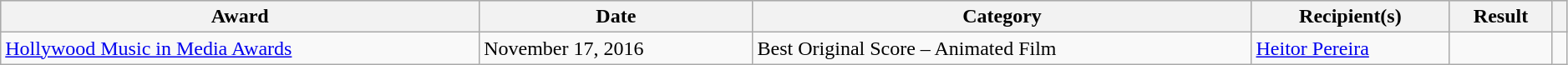<table class="wikitable sortable" style="width:99%;">
<tr style="background:#ccc; vertical-align:bottom;">
<th>Award</th>
<th>Date</th>
<th>Category</th>
<th>Recipient(s)</th>
<th>Result</th>
<th class="unsortable"></th>
</tr>
<tr>
<td><a href='#'>Hollywood Music in Media Awards</a></td>
<td>November 17, 2016</td>
<td>Best Original Score – Animated Film</td>
<td><a href='#'>Heitor Pereira</a></td>
<td></td>
<td align="center"></td>
</tr>
</table>
